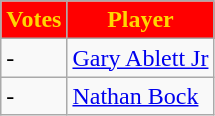<table class="wikitable">
<tr>
<th style="background:red; color:gold" text-align:center;">Votes</th>
<th style="background:red; color:gold" text-align:center;">Player</th>
</tr>
<tr>
<td>-</td>
<td><a href='#'>Gary Ablett Jr</a></td>
</tr>
<tr>
<td>-</td>
<td><a href='#'>Nathan Bock</a></td>
</tr>
</table>
